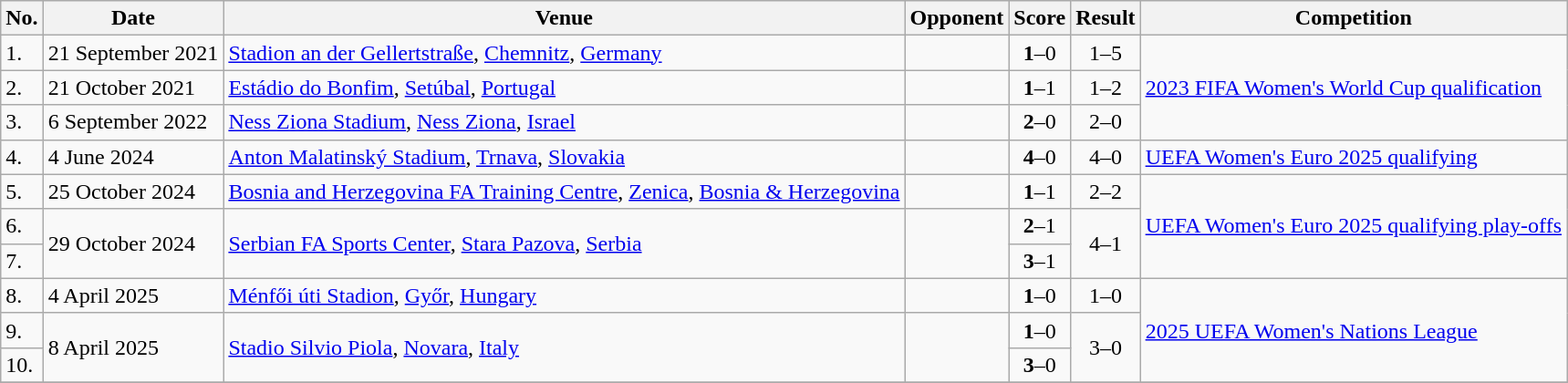<table class="wikitable">
<tr>
<th>No.</th>
<th>Date</th>
<th>Venue</th>
<th>Opponent</th>
<th>Score</th>
<th>Result</th>
<th>Competition</th>
</tr>
<tr>
<td>1.</td>
<td>21 September 2021</td>
<td><a href='#'>Stadion an der Gellertstraße</a>, <a href='#'>Chemnitz</a>, <a href='#'>Germany</a></td>
<td></td>
<td align=center><strong>1</strong>–0</td>
<td align=center>1–5</td>
<td rowspan="3"><a href='#'>2023 FIFA Women's World Cup qualification</a></td>
</tr>
<tr>
<td>2.</td>
<td>21 October 2021</td>
<td><a href='#'>Estádio do Bonfim</a>, <a href='#'>Setúbal</a>, <a href='#'>Portugal</a></td>
<td></td>
<td align=center><strong>1</strong>–1</td>
<td align=center>1–2</td>
</tr>
<tr>
<td>3.</td>
<td>6 September 2022</td>
<td><a href='#'>Ness Ziona Stadium</a>, <a href='#'>Ness Ziona</a>, <a href='#'>Israel</a></td>
<td></td>
<td align=center><strong>2</strong>–0</td>
<td align=center>2–0</td>
</tr>
<tr>
<td>4.</td>
<td>4 June 2024</td>
<td><a href='#'>Anton Malatinský Stadium</a>, <a href='#'>Trnava</a>, <a href='#'>Slovakia</a></td>
<td></td>
<td align=center><strong>4</strong>–0</td>
<td align=center>4–0</td>
<td><a href='#'>UEFA Women's Euro 2025 qualifying</a></td>
</tr>
<tr>
<td>5.</td>
<td>25 October 2024</td>
<td><a href='#'>Bosnia and Herzegovina FA Training Centre</a>, <a href='#'>Zenica</a>, <a href='#'>Bosnia & Herzegovina</a></td>
<td></td>
<td align=center><strong>1</strong>–1</td>
<td align=center>2–2</td>
<td rowspan=3><a href='#'>UEFA Women's Euro 2025 qualifying play-offs</a></td>
</tr>
<tr>
<td>6.</td>
<td rowspan=2>29 October 2024</td>
<td rowspan=2><a href='#'>Serbian FA Sports Center</a>, <a href='#'>Stara Pazova</a>, <a href='#'>Serbia</a></td>
<td rowspan=2></td>
<td align=center><strong>2</strong>–1</td>
<td rowspan=2 align=center>4–1</td>
</tr>
<tr>
<td>7.</td>
<td align=center><strong>3</strong>–1</td>
</tr>
<tr>
<td>8.</td>
<td>4 April 2025</td>
<td><a href='#'>Ménfői úti Stadion</a>, <a href='#'>Győr</a>, <a href='#'>Hungary</a></td>
<td></td>
<td align=center><strong>1</strong>–0</td>
<td align=center>1–0</td>
<td rowspan=3><a href='#'>2025 UEFA Women's Nations League</a></td>
</tr>
<tr>
<td>9.</td>
<td rowspan=2>8 April 2025</td>
<td rowspan=2><a href='#'>Stadio Silvio Piola</a>, <a href='#'>Novara</a>, <a href='#'>Italy</a></td>
<td rowspan=2></td>
<td align=center><strong>1</strong>–0</td>
<td rowspan=2 align=center>3–0</td>
</tr>
<tr>
<td>10.</td>
<td align=center><strong>3</strong>–0</td>
</tr>
<tr>
</tr>
</table>
